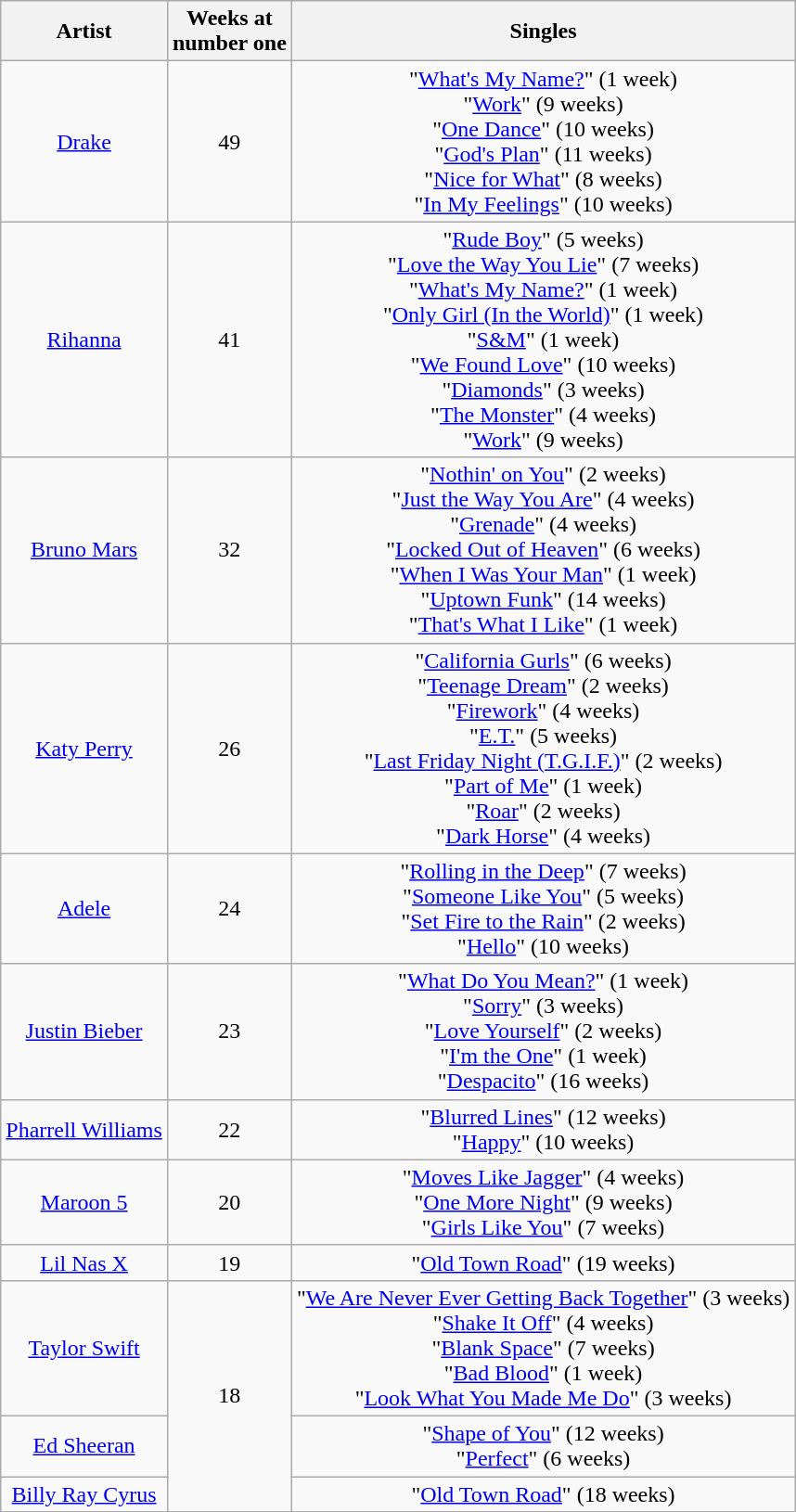<table class="wikitable" border="1" style="text-align: center;">
<tr>
<th>Artist</th>
<th>Weeks at<br>number one</th>
<th>Singles</th>
</tr>
<tr>
<td><a href='#'>Drake</a></td>
<td>49</td>
<td>"<a href='#'>What's My Name?</a>" (1 week) <br> "<a href='#'>Work</a>" (9 weeks) <br> "<a href='#'>One Dance</a>" (10 weeks) <br> "<a href='#'>God's Plan</a>" (11 weeks) <br> "<a href='#'>Nice for What</a>" (8 weeks) <br> "<a href='#'>In My Feelings</a>" (10 weeks)</td>
</tr>
<tr>
<td><a href='#'>Rihanna</a></td>
<td>41</td>
<td>"<a href='#'>Rude Boy</a>" (5 weeks) <br> "<a href='#'>Love the Way You Lie</a>" (7 weeks) <br> "<a href='#'>What's My Name?</a>" (1 week) <br> "<a href='#'>Only Girl (In the World)</a>" (1 week) <br> "<a href='#'>S&M</a>" (1 week) <br> "<a href='#'>We Found Love</a>" (10 weeks) <br> "<a href='#'>Diamonds</a>" (3 weeks) <br> "<a href='#'>The Monster</a>" (4 weeks) <br> "<a href='#'>Work</a>" (9 weeks)</td>
</tr>
<tr>
<td><a href='#'>Bruno Mars</a></td>
<td>32</td>
<td>"<a href='#'>Nothin' on You</a>" (2 weeks) <br> "<a href='#'>Just the Way You Are</a>" (4 weeks) <br> "<a href='#'>Grenade</a>" (4 weeks) <br> "<a href='#'>Locked Out of Heaven</a>" (6 weeks) <br> "<a href='#'>When I Was Your Man</a>" (1 week) <br> "<a href='#'>Uptown Funk</a>" (14 weeks) <br> "<a href='#'>That's What I Like</a>" (1 week)</td>
</tr>
<tr>
<td><a href='#'>Katy Perry</a></td>
<td>26</td>
<td>"<a href='#'>California Gurls</a>" (6 weeks) <br> "<a href='#'>Teenage Dream</a>" (2 weeks) <br> "<a href='#'>Firework</a>" (4 weeks) <br> "<a href='#'>E.T.</a>" (5 weeks) <br> "<a href='#'>Last Friday Night (T.G.I.F.)</a>" (2 weeks) <br> "<a href='#'>Part of Me</a>" (1 week) <br> "<a href='#'>Roar</a>" (2 weeks) <br> "<a href='#'>Dark Horse</a>" (4 weeks)</td>
</tr>
<tr>
<td><a href='#'>Adele</a></td>
<td>24</td>
<td>"<a href='#'>Rolling in the Deep</a>" (7 weeks) <br> "<a href='#'>Someone Like You</a>" (5 weeks) <br> "<a href='#'>Set Fire to the Rain</a>" (2 weeks) <br> "<a href='#'>Hello</a>" (10 weeks)</td>
</tr>
<tr>
<td><a href='#'>Justin Bieber</a></td>
<td>23</td>
<td>"<a href='#'>What Do You Mean?</a>" (1 week) <br> "<a href='#'>Sorry</a>" (3 weeks) <br> "<a href='#'>Love Yourself</a>" (2 weeks) <br> "<a href='#'>I'm the One</a>" (1 week) <br> "<a href='#'>Despacito</a>" (16 weeks)</td>
</tr>
<tr>
<td><a href='#'>Pharrell Williams</a></td>
<td>22</td>
<td>"<a href='#'>Blurred Lines</a>" (12 weeks) <br> "<a href='#'>Happy</a>" (10 weeks)</td>
</tr>
<tr>
<td><a href='#'>Maroon 5</a></td>
<td>20</td>
<td>"<a href='#'>Moves Like Jagger</a>" (4 weeks) <br> "<a href='#'>One More Night</a>" (9 weeks) <br> "<a href='#'>Girls Like You</a>" (7 weeks)</td>
</tr>
<tr>
<td><a href='#'>Lil Nas X</a></td>
<td>19</td>
<td>"<a href='#'>Old Town Road</a>" (19 weeks)</td>
</tr>
<tr>
<td><a href='#'>Taylor Swift</a></td>
<td rowspan="3">18</td>
<td>"<a href='#'>We Are Never Ever Getting Back Together</a>" (3 weeks) <br> "<a href='#'>Shake It Off</a>" (4 weeks) <br> "<a href='#'>Blank Space</a>" (7 weeks) <br> "<a href='#'>Bad Blood</a>" (1 week) <br> "<a href='#'>Look What You Made Me Do</a>" (3 weeks)</td>
</tr>
<tr>
<td><a href='#'>Ed Sheeran</a></td>
<td>"<a href='#'>Shape of You</a>" (12 weeks) <br> "<a href='#'>Perfect</a>" (6 weeks)</td>
</tr>
<tr>
<td><a href='#'>Billy Ray Cyrus</a></td>
<td>"<a href='#'>Old Town Road</a>" (18 weeks)</td>
</tr>
<tr>
</tr>
</table>
